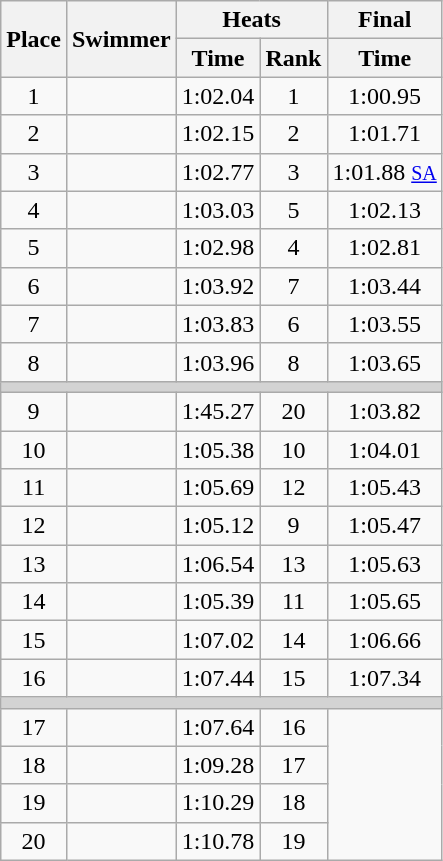<table class="wikitable" style="text-align:center;">
<tr>
<th rowspan="2">Place</th>
<th rowspan="2">Swimmer</th>
<th colspan="2">Heats</th>
<th>Final</th>
</tr>
<tr>
<th>Time</th>
<th>Rank</th>
<th>Time</th>
</tr>
<tr>
<td>1</td>
<td align="left"></td>
<td>1:02.04</td>
<td>1</td>
<td>1:00.95</td>
</tr>
<tr>
<td>2</td>
<td align=left></td>
<td>1:02.15</td>
<td>2</td>
<td>1:01.71</td>
</tr>
<tr>
<td>3</td>
<td align=left></td>
<td>1:02.77</td>
<td>3</td>
<td>1:01.88 <small><a href='#'>SA</a></small></td>
</tr>
<tr>
<td>4</td>
<td align=left></td>
<td>1:03.03</td>
<td>5</td>
<td>1:02.13</td>
</tr>
<tr>
<td>5</td>
<td align=left></td>
<td>1:02.98</td>
<td>4</td>
<td>1:02.81</td>
</tr>
<tr>
<td>6</td>
<td align=left></td>
<td>1:03.92</td>
<td>7</td>
<td>1:03.44</td>
</tr>
<tr>
<td>7</td>
<td align=left></td>
<td>1:03.83</td>
<td>6</td>
<td>1:03.55</td>
</tr>
<tr>
<td>8</td>
<td align=left></td>
<td>1:03.96</td>
<td>8</td>
<td>1:03.65</td>
</tr>
<tr>
<td colspan=5 bgcolor=lightgray></td>
</tr>
<tr>
<td>9</td>
<td align="left"></td>
<td>1:45.27</td>
<td>20</td>
<td>1:03.82</td>
</tr>
<tr>
<td>10</td>
<td align="left"></td>
<td>1:05.38</td>
<td>10</td>
<td>1:04.01</td>
</tr>
<tr>
<td>11</td>
<td align="left"></td>
<td>1:05.69</td>
<td>12</td>
<td>1:05.43</td>
</tr>
<tr>
<td>12</td>
<td align="left"></td>
<td>1:05.12</td>
<td>9</td>
<td>1:05.47</td>
</tr>
<tr>
<td>13</td>
<td align="left"></td>
<td>1:06.54</td>
<td>13</td>
<td>1:05.63</td>
</tr>
<tr>
<td>14</td>
<td align="left"></td>
<td>1:05.39</td>
<td>11</td>
<td>1:05.65</td>
</tr>
<tr>
<td>15</td>
<td align="left"></td>
<td>1:07.02</td>
<td>14</td>
<td>1:06.66</td>
</tr>
<tr>
<td>16</td>
<td align="left"></td>
<td>1:07.44</td>
<td>15</td>
<td>1:07.34</td>
</tr>
<tr>
<td colspan=5 bgcolor=lightgray></td>
</tr>
<tr>
<td>17</td>
<td align="left"></td>
<td>1:07.64</td>
<td>16</td>
<td colspan="2" rowspan=4></td>
</tr>
<tr>
<td>18</td>
<td align="left"></td>
<td>1:09.28</td>
<td>17</td>
</tr>
<tr>
<td>19</td>
<td align="left"></td>
<td>1:10.29</td>
<td>18</td>
</tr>
<tr>
<td>20</td>
<td align="left"></td>
<td>1:10.78</td>
<td>19</td>
</tr>
</table>
